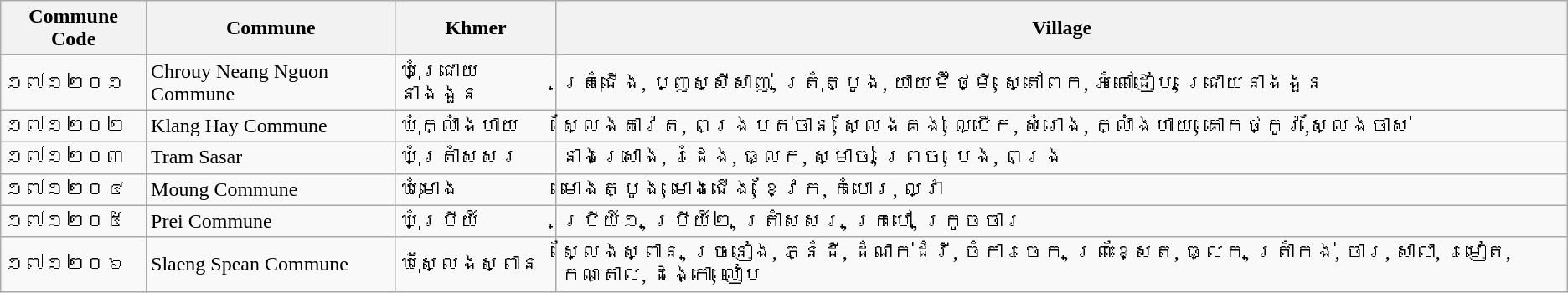<table class="wikitable">
<tr>
<th>Commune Code</th>
<th>Commune</th>
<th>Khmer</th>
<th>Village</th>
</tr>
<tr>
<td>១៧១២០១</td>
<td>Chrouy Neang Nguon Commune</td>
<td>ឃុំជ្រោយនាងងួន</td>
<td>ត្រុំជើង, ប្ញស្សីសាញ់, ត្រុំត្បូង, យាយម៊ីថ្មី, ស្តៅពក, អំពៅដៀប, ជ្រោយនាងងួន</td>
</tr>
<tr>
<td>១៧១២០២</td>
<td>Klang Hay Commune</td>
<td>ឃុំក្លាំងហាយ</td>
<td>សែ្លងតាវេត, ពង្របត់ចាន់, សែ្លងគង់, ល្បើក, សំរោង, ក្លាំងហាយ, គោកថ្កូវ,ស្លែងចាស់</td>
</tr>
<tr>
<td>១៧១២០៣</td>
<td>Tram Sasar</td>
<td>ឃុំត្រាំសសរ</td>
<td>នាងស្រោង, រំដេង, ធ្លក, ស្មាច់, ព្រេច, បេង, ពង្រ</td>
</tr>
<tr>
<td>១៧១២០៤</td>
<td>Moung Commune</td>
<td>ឃុំមោង</td>
<td>មោងត្បូង, មោងជើង, ខែ្វក, កំបោរ, ល្វា</td>
</tr>
<tr>
<td>១៧១២០៥</td>
<td>Prei Commune</td>
<td>ឃុំប្រីយ៍</td>
<td>ប្រីយ៍១, ប្រីយ៍២, ត្រាំសសរ, ក្របៅ, ក្រូចចារ</td>
</tr>
<tr>
<td>១៧១២០៦</td>
<td>Slaeng Spean Commune</td>
<td>ឃុំស្លែងស្ពាន</td>
<td>សែ្លងស្ពាន, ច្រនៀង, ភ្នំដី, ដំណាក់ដំរី, ចំការចេក, ព្រះខែ្សត, ធ្លក, ត្រាំកង់, ចារ, សាលា, រមៀត, កណ្តាល, ដង្កោ, លៀប</td>
</tr>
</table>
